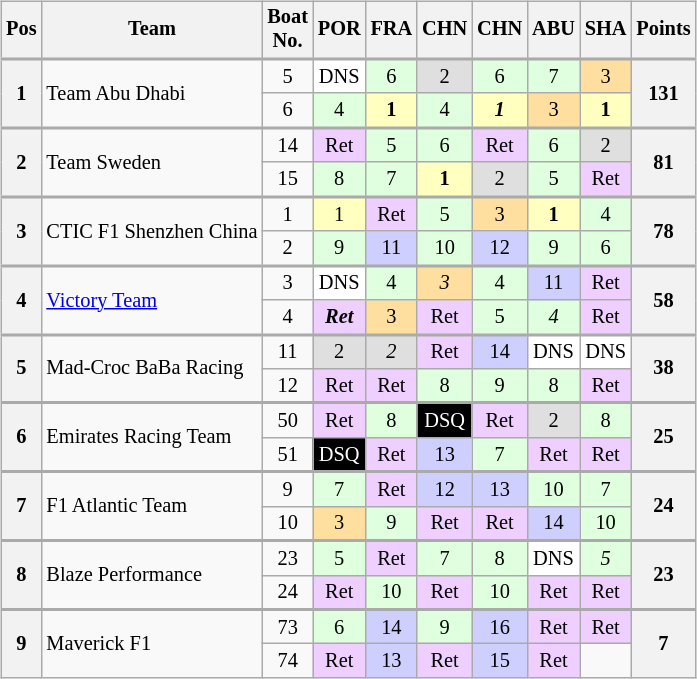<table>
<tr valign="top">
<td><br><table class="wikitable" style="font-size: 85%; text-align:center;">
<tr>
<th valign="middle">Pos</th>
<th valign="middle">Team</th>
<th valign="middle">Boat<br>No.</th>
<th>POR<br></th>
<th>FRA<br></th>
<th>CHN<br></th>
<th>CHN<br></th>
<th>ABU<br></th>
<th>SHA<br></th>
<th valign="middle">Points</th>
</tr>
<tr style="border-top:2px solid #aaaaaa">
<th rowspan=2>1</th>
<td rowspan=2 align=left> Team Abu Dhabi</td>
<td>5</td>
<td style="background:#ffffff;">DNS</td>
<td style="background:#dfffdf;">6</td>
<td style="background:#dfdfdf;">2</td>
<td style="background:#dfffdf;">6</td>
<td style="background:#dfffdf;">7</td>
<td style="background:#ffdf9f;">3</td>
<th rowspan=2>131</th>
</tr>
<tr>
<td>6</td>
<td style="background:#dfffdf;">4</td>
<td style="background:#ffffbf;"><strong>1</strong></td>
<td style="background:#dfffdf;">4</td>
<td style="background:#ffffbf;"><strong><em>1</em></strong></td>
<td style="background:#ffdf9f;">3</td>
<td style="background:#ffffbf;"><strong>1</strong></td>
</tr>
<tr style="border-top:2px solid #aaaaaa">
<th rowspan=2>2</th>
<td rowspan=2 align=left> Team Sweden</td>
<td>14</td>
<td style="background:#efcfff;">Ret</td>
<td style="background:#dfffdf;">5</td>
<td style="background:#dfffdf;">6</td>
<td style="background:#efcfff;">Ret</td>
<td style="background:#dfffdf;">6</td>
<td style="background:#dfdfdf;">2</td>
<th rowspan=2>81</th>
</tr>
<tr>
<td>15</td>
<td style="background:#dfffdf;">8</td>
<td style="background:#dfffdf;">7</td>
<td style="background:#ffffbf;"><strong>1</strong></td>
<td style="background:#dfdfdf;">2</td>
<td style="background:#dfffdf;">5</td>
<td style="background:#efcfff;">Ret</td>
</tr>
<tr style="border-top:2px solid #aaaaaa">
<th rowspan=2>3</th>
<td rowspan=2 align=left> CTIC F1 Shenzhen China</td>
<td>1</td>
<td style="background:#ffffbf;">1</td>
<td style="background:#efcfff;">Ret</td>
<td style="background:#dfffdf;">5</td>
<td style="background:#ffdf9f;">3</td>
<td style="background:#ffffbf;"><strong>1</strong></td>
<td style="background:#dfffdf;">4</td>
<th rowspan=2>78</th>
</tr>
<tr>
<td>2</td>
<td style="background:#dfffdf;">9</td>
<td style="background:#cfcfff;">11</td>
<td style="background:#dfffdf;">10</td>
<td style="background:#cfcfff;">12</td>
<td style="background:#dfffdf;">9</td>
<td style="background:#dfffdf;">6</td>
</tr>
<tr style="border-top:2px solid #aaaaaa">
<th rowspan=2>4</th>
<td rowspan=2 align=left> <a href='#'>Victory Team</a></td>
<td>3</td>
<td style="background:#ffffff;">DNS</td>
<td style="background:#dfffdf;">4</td>
<td style="background:#ffdf9f;"><em>3</em></td>
<td style="background:#dfffdf;">4</td>
<td style="background:#cfcfff;">11</td>
<td style="background:#efcfff;">Ret</td>
<th rowspan=2>58</th>
</tr>
<tr>
<td>4</td>
<td style="background:#efcfff;"><strong><em>Ret</em></strong></td>
<td style="background:#ffdf9f;">3</td>
<td style="background:#efcfff;">Ret</td>
<td style="background:#dfffdf;">5</td>
<td style="background:#dfffdf;"><em>4</em></td>
<td style="background:#efcfff;">Ret</td>
</tr>
<tr style="border-top:2px solid #aaaaaa">
<th rowspan=2>5</th>
<td rowspan=2 align=left> Mad-Croc BaBa Racing</td>
<td>11</td>
<td style="background:#dfdfdf;">2</td>
<td style="background:#dfdfdf;"><em>2</em></td>
<td style="background:#efcfff;">Ret</td>
<td style="background:#cfcfff;">14</td>
<td style="background:#ffffff;">DNS</td>
<td style="background:#ffffff;">DNS</td>
<th rowspan=2>38</th>
</tr>
<tr>
<td>12</td>
<td style="background:#efcfff;">Ret</td>
<td style="background:#efcfff;">Ret</td>
<td style="background:#dfffdf;">8</td>
<td style="background:#dfffdf;">9</td>
<td style="background:#dfffdf;">8</td>
<td style="background:#efcfff;">Ret</td>
</tr>
<tr style="border-top:2px solid #aaaaaa">
<th rowspan=2>6</th>
<td rowspan=2 align=left> Emirates Racing Team</td>
<td>50</td>
<td style="background:#efcfff;">Ret</td>
<td style="background:#dfffdf;">8</td>
<td style="background:#000000; color:white;">DSQ</td>
<td style="background:#efcfff;">Ret</td>
<td style="background:#dfdfdf;">2</td>
<td style="background:#dfffdf;">8</td>
<th rowspan=2>25</th>
</tr>
<tr>
<td>51</td>
<td style="background:#000000; color:white;">DSQ</td>
<td style="background:#efcfff;">Ret</td>
<td style="background:#cfcfff;">13</td>
<td style="background:#dfffdf;">7</td>
<td style="background:#efcfff;">Ret</td>
<td style="background:#efcfff;">Ret</td>
</tr>
<tr style="border-top:2px solid #aaaaaa">
<th rowspan=2>7</th>
<td rowspan=2 align=left> F1 Atlantic Team</td>
<td>9</td>
<td style="background:#dfffdf;">7</td>
<td style="background:#efcfff;">Ret</td>
<td style="background:#cfcfff;">12</td>
<td style="background:#cfcfff;">13</td>
<td style="background:#dfffdf;">10</td>
<td style="background:#dfffdf;">7</td>
<th rowspan=2>24</th>
</tr>
<tr>
<td>10</td>
<td style="background:#ffdf9f;">3</td>
<td style="background:#dfffdf;">9</td>
<td style="background:#efcfff;">Ret</td>
<td style="background:#efcfff;">Ret</td>
<td style="background:#cfcfff;">14</td>
<td style="background:#dfffdf;">10</td>
</tr>
<tr style="border-top:2px solid #aaaaaa">
<th rowspan=2>8</th>
<td rowspan=2 align=left> Blaze Performance</td>
<td>23</td>
<td style="background:#dfffdf;">5</td>
<td style="background:#efcfff;">Ret</td>
<td style="background:#dfffdf;">7</td>
<td style="background:#dfffdf;">8</td>
<td style="background:#ffffff;">DNS</td>
<td style="background:#dfffdf;"><em>5</em></td>
<th rowspan=2>23</th>
</tr>
<tr>
<td>24</td>
<td style="background:#efcfff;">Ret</td>
<td style="background:#dfffdf;">10</td>
<td style="background:#efcfff;">Ret</td>
<td style="background:#dfffdf;">10</td>
<td style="background:#efcfff;">Ret</td>
<td style="background:#efcfff;">Ret</td>
</tr>
<tr style="border-top:2px solid #aaaaaa">
<th rowspan=2>9</th>
<td rowspan=2 align=left> Maverick F1</td>
<td>73</td>
<td style="background:#dfffdf;">6</td>
<td style="background:#cfcfff;">14</td>
<td style="background:#dfffdf;">9</td>
<td style="background:#cfcfff;">16</td>
<td style="background:#efcfff;">Ret</td>
<td style="background:#efcfff;">Ret</td>
<th rowspan=2>7</th>
</tr>
<tr>
<td>74</td>
<td style="background:#efcfff;">Ret</td>
<td style="background:#cfcfff;">13</td>
<td style="background:#efcfff;">Ret</td>
<td style="background:#cfcfff;">15</td>
<td style="background:#efcfff;">Ret</td>
<td></td>
</tr>
</table>
</td>
<td><br>
<br></td>
</tr>
</table>
